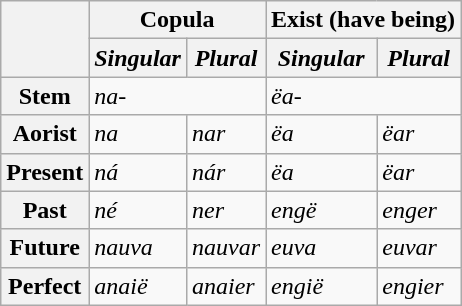<table class=wikitable>
<tr>
<th rowspan=2></th>
<th colspan=2>Copula</th>
<th colspan=2>Exist (have being)</th>
</tr>
<tr>
<th><em>Singular</em></th>
<th><em>Plural</em></th>
<th><em>Singular</em></th>
<th><em>Plural</em></th>
</tr>
<tr>
<th>Stem</th>
<td colspan=2><em>na-</em></td>
<td colspan=2><em>ëa-</em></td>
</tr>
<tr>
<th>Aorist</th>
<td><em>na</em></td>
<td><em>nar</em></td>
<td><em>ëa</em></td>
<td><em>ëar</em></td>
</tr>
<tr>
<th>Present</th>
<td><em>ná</em></td>
<td><em>nár</em></td>
<td><em>ëa</em></td>
<td><em>ëar</em></td>
</tr>
<tr>
<th>Past</th>
<td><em>né</em></td>
<td><em>ner</em></td>
<td><em>engë</em></td>
<td><em>enger</em></td>
</tr>
<tr>
<th>Future</th>
<td><em>nauva</em></td>
<td><em>nauvar</em></td>
<td><em>euva</em></td>
<td><em>euvar</em></td>
</tr>
<tr>
<th>Perfect</th>
<td><em>anaië</em></td>
<td><em>anaier</em></td>
<td><em>engië</em></td>
<td><em>engier</em></td>
</tr>
</table>
